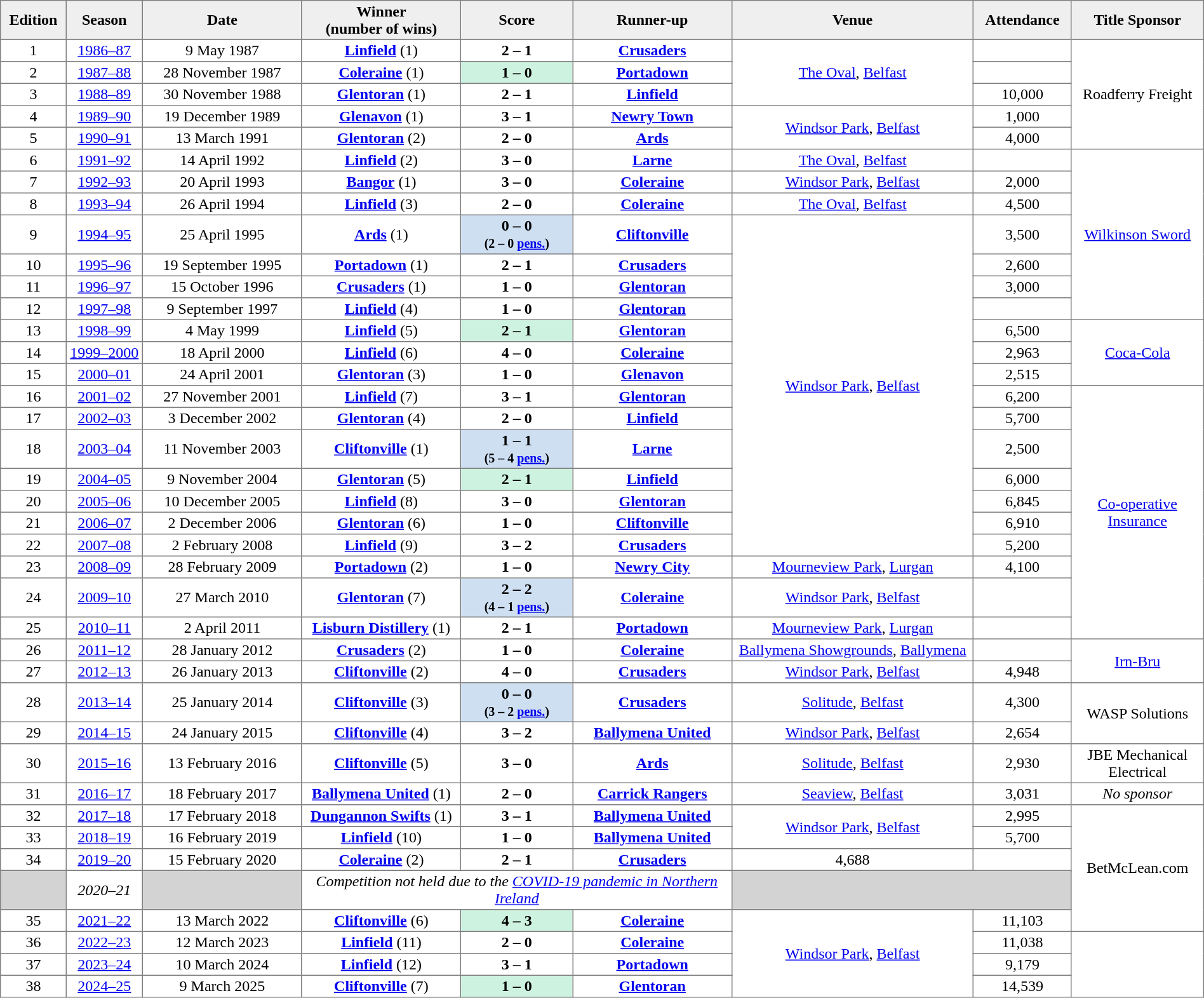<table class="toccolours" border="1" cellpadding="2" style="border-collapse: collapse; text-align: center; width: 100%; margin: 4 left;">
<tr style="background: #efefef;">
<th width="10">Edition</th>
<th width="60">Season</th>
<th width="130">Date</th>
<th width="130">Winner<br>(number of wins)</th>
<th width="90">Score</th>
<th width="130">Runner-up</th>
<th width="200">Venue</th>
<th width="40">Attendance</th>
<th width="100">Title Sponsor</th>
</tr>
<tr align=center>
<td>1</td>
<td><a href='#'>1986–87</a></td>
<td>9 May 1987</td>
<td><strong><a href='#'>Linfield</a></strong> (1)</td>
<td><strong>2 – 1</strong></td>
<td><strong><a href='#'>Crusaders</a></strong></td>
<td rowspan="3"><a href='#'>The Oval</a>, <a href='#'>Belfast</a></td>
<td></td>
<td rowspan="5">Roadferry Freight</td>
</tr>
<tr align=center>
<td>2</td>
<td><a href='#'>1987–88</a></td>
<td>28 November 1987</td>
<td><strong><a href='#'>Coleraine</a></strong> (1)</td>
<td style="background:#cef2e0;"><strong>1 – 0 </strong></td>
<td><strong><a href='#'>Portadown</a></strong></td>
<td></td>
</tr>
<tr align=center>
<td>3</td>
<td><a href='#'>1988–89</a></td>
<td>30 November 1988</td>
<td><strong><a href='#'>Glentoran</a></strong> (1)</td>
<td><strong>2 – 1</strong></td>
<td><strong><a href='#'>Linfield</a></strong></td>
<td>10,000</td>
</tr>
<tr align=center>
<td>4</td>
<td><a href='#'>1989–90</a></td>
<td>19 December 1989</td>
<td><strong><a href='#'>Glenavon</a></strong> (1)</td>
<td><strong>3 – 1</strong></td>
<td><strong><a href='#'>Newry Town</a></strong></td>
<td rowspan="2"><a href='#'>Windsor Park</a>, <a href='#'>Belfast</a></td>
<td>1,000</td>
</tr>
<tr align=center>
<td>5</td>
<td><a href='#'>1990–91</a></td>
<td>13 March 1991</td>
<td><strong><a href='#'>Glentoran</a></strong> (2)</td>
<td><strong>2 – 0</strong></td>
<td><strong><a href='#'>Ards</a></strong></td>
<td>4,000</td>
</tr>
<tr align=center>
<td>6</td>
<td><a href='#'>1991–92</a></td>
<td>14 April 1992</td>
<td><strong><a href='#'>Linfield</a></strong> (2)</td>
<td><strong>3 – 0</strong></td>
<td><strong><a href='#'>Larne</a></strong></td>
<td><a href='#'>The Oval</a>, <a href='#'>Belfast</a></td>
<td></td>
<td rowspan="7"><a href='#'>Wilkinson Sword</a></td>
</tr>
<tr align=center>
<td>7</td>
<td><a href='#'>1992–93</a></td>
<td>20 April 1993</td>
<td><strong><a href='#'>Bangor</a></strong> (1)</td>
<td><strong>3 – 0</strong></td>
<td><strong><a href='#'>Coleraine</a></strong></td>
<td><a href='#'>Windsor Park</a>, <a href='#'>Belfast</a></td>
<td>2,000</td>
</tr>
<tr align=center>
<td>8</td>
<td><a href='#'>1993–94</a></td>
<td>26 April 1994</td>
<td><strong><a href='#'>Linfield</a></strong> (3)</td>
<td><strong>2 – 0</strong></td>
<td><strong><a href='#'>Coleraine</a></strong></td>
<td><a href='#'>The Oval</a>, <a href='#'>Belfast</a></td>
<td>4,500</td>
</tr>
<tr align=center>
<td>9</td>
<td><a href='#'>1994–95</a></td>
<td>25 April 1995</td>
<td><strong><a href='#'>Ards</a></strong> (1)</td>
<td style="background:#cedff2;"><strong>0 – 0 <br><small>(2 – 0 <a href='#'>pens.</a>)</small></strong></td>
<td><strong><a href='#'>Cliftonville</a></strong></td>
<td rowspan="14"><a href='#'>Windsor Park</a>, <a href='#'>Belfast</a></td>
<td>3,500</td>
</tr>
<tr align=center>
<td>10</td>
<td><a href='#'>1995–96</a></td>
<td>19 September 1995</td>
<td><strong><a href='#'>Portadown</a></strong> (1)</td>
<td><strong>2 – 1</strong></td>
<td><strong><a href='#'>Crusaders</a></strong></td>
<td>2,600</td>
</tr>
<tr align=center>
<td>11</td>
<td><a href='#'>1996–97</a></td>
<td>15 October 1996</td>
<td><strong><a href='#'>Crusaders</a></strong> (1)</td>
<td><strong>1 – 0</strong></td>
<td><strong><a href='#'>Glentoran</a></strong></td>
<td>3,000</td>
</tr>
<tr align=center>
<td>12</td>
<td><a href='#'>1997–98</a></td>
<td>9 September 1997</td>
<td><strong><a href='#'>Linfield</a></strong> (4)</td>
<td><strong>1 – 0</strong></td>
<td><strong><a href='#'>Glentoran</a></strong></td>
<td></td>
</tr>
<tr align=center>
<td>13</td>
<td><a href='#'>1998–99</a></td>
<td>4 May 1999</td>
<td><strong><a href='#'>Linfield</a></strong> (5)</td>
<td style="background:#cef2e0;"><strong>2 – 1 </strong></td>
<td><strong><a href='#'>Glentoran</a></strong></td>
<td>6,500</td>
<td rowspan="3"><a href='#'>Coca-Cola</a></td>
</tr>
<tr align=center>
<td>14</td>
<td><a href='#'>1999–2000</a></td>
<td>18 April 2000</td>
<td><strong><a href='#'>Linfield</a></strong> (6)</td>
<td><strong>4 – 0</strong></td>
<td><strong><a href='#'>Coleraine</a></strong></td>
<td>2,963</td>
</tr>
<tr align=center>
<td>15</td>
<td><a href='#'>2000–01</a></td>
<td>24 April 2001</td>
<td><strong><a href='#'>Glentoran</a></strong> (3)</td>
<td><strong>1 – 0</strong></td>
<td><strong><a href='#'>Glenavon</a></strong></td>
<td>2,515</td>
</tr>
<tr align=center>
<td>16</td>
<td><a href='#'>2001–02</a></td>
<td>27 November 2001</td>
<td><strong><a href='#'>Linfield</a></strong> (7)</td>
<td><strong>3 – 1</strong></td>
<td><strong><a href='#'>Glentoran</a></strong></td>
<td>6,200</td>
<td rowspan="10"><a href='#'>Co-operative Insurance</a></td>
</tr>
<tr align=center>
<td>17</td>
<td><a href='#'>2002–03</a></td>
<td>3 December 2002</td>
<td><strong><a href='#'>Glentoran</a></strong> (4)</td>
<td><strong>2 – 0</strong></td>
<td><strong><a href='#'>Linfield</a></strong></td>
<td>5,700</td>
</tr>
<tr align=center>
<td>18</td>
<td><a href='#'>2003–04</a></td>
<td>11 November 2003</td>
<td><strong><a href='#'>Cliftonville</a></strong> (1)</td>
<td style="background:#cedff2;"><strong>1 – 1 <br><small>(5 – 4 <a href='#'>pens.</a>)</small></strong></td>
<td><strong><a href='#'>Larne</a></strong></td>
<td>2,500</td>
</tr>
<tr align=center>
<td>19</td>
<td><a href='#'>2004–05</a></td>
<td>9 November 2004</td>
<td><strong><a href='#'>Glentoran</a></strong> (5)</td>
<td style="background:#cef2e0;"><strong>2 – 1 </strong></td>
<td><strong><a href='#'>Linfield</a></strong></td>
<td>6,000</td>
</tr>
<tr align=center>
<td>20</td>
<td><a href='#'>2005–06</a></td>
<td>10 December 2005</td>
<td><strong><a href='#'>Linfield</a></strong> (8)</td>
<td><strong>3 – 0</strong></td>
<td><strong><a href='#'>Glentoran</a></strong></td>
<td>6,845</td>
</tr>
<tr align=center>
<td>21</td>
<td><a href='#'>2006–07</a></td>
<td>2 December 2006</td>
<td><strong><a href='#'>Glentoran</a></strong> (6)</td>
<td><strong>1 – 0</strong></td>
<td><strong><a href='#'>Cliftonville</a></strong></td>
<td>6,910</td>
</tr>
<tr align=center>
<td>22</td>
<td><a href='#'>2007–08</a></td>
<td>2 February 2008</td>
<td><strong><a href='#'>Linfield</a></strong> (9)</td>
<td><strong>3 – 2</strong></td>
<td><strong><a href='#'>Crusaders</a></strong></td>
<td>5,200</td>
</tr>
<tr align=center>
<td>23</td>
<td><a href='#'>2008–09</a></td>
<td>28 February 2009</td>
<td><strong><a href='#'>Portadown</a></strong> (2)</td>
<td><strong>1 – 0</strong></td>
<td><strong><a href='#'>Newry City</a></strong></td>
<td><a href='#'>Mourneview Park</a>, <a href='#'>Lurgan</a></td>
<td>4,100</td>
</tr>
<tr align=center>
<td>24</td>
<td><a href='#'>2009–10</a></td>
<td>27 March 2010</td>
<td><strong><a href='#'>Glentoran</a></strong> (7)</td>
<td style="background:#cedff2;"><strong>2 – 2 <br><small>(4 – 1 <a href='#'>pens.</a>)</small></strong></td>
<td><strong><a href='#'>Coleraine</a></strong></td>
<td><a href='#'>Windsor Park</a>, <a href='#'>Belfast</a></td>
<td></td>
</tr>
<tr align=center>
<td>25</td>
<td><a href='#'>2010–11</a></td>
<td>2 April 2011</td>
<td><strong><a href='#'>Lisburn Distillery</a></strong> (1)</td>
<td><strong>2 – 1</strong></td>
<td><strong><a href='#'>Portadown</a></strong></td>
<td><a href='#'>Mourneview Park</a>, <a href='#'>Lurgan</a></td>
<td></td>
</tr>
<tr align=center>
<td>26</td>
<td><a href='#'>2011–12</a></td>
<td>28 January 2012</td>
<td><strong><a href='#'>Crusaders</a></strong> (2)</td>
<td><strong>1 – 0</strong></td>
<td><strong><a href='#'>Coleraine</a></strong></td>
<td><a href='#'>Ballymena Showgrounds</a>, <a href='#'>Ballymena</a></td>
<td></td>
<td rowspan="2"><a href='#'>Irn-Bru</a></td>
</tr>
<tr align=center>
<td>27</td>
<td><a href='#'>2012–13</a></td>
<td>26 January 2013</td>
<td><strong><a href='#'>Cliftonville</a></strong> (2)</td>
<td><strong>4 – 0</strong></td>
<td><strong><a href='#'>Crusaders</a></strong></td>
<td><a href='#'>Windsor Park</a>, <a href='#'>Belfast</a></td>
<td>4,948</td>
</tr>
<tr align=center>
<td>28</td>
<td><a href='#'>2013–14</a></td>
<td>25 January 2014</td>
<td><strong><a href='#'>Cliftonville</a></strong> (3)</td>
<td style="background:#cedff2;"><strong>0 – 0 <br><small>(3 – 2 <a href='#'>pens.</a>)</small></strong></td>
<td><strong><a href='#'>Crusaders</a></strong></td>
<td><a href='#'>Solitude</a>, <a href='#'>Belfast</a></td>
<td>4,300</td>
<td rowspan="2">WASP Solutions</td>
</tr>
<tr align=center>
<td>29</td>
<td><a href='#'>2014–15</a></td>
<td>24 January 2015</td>
<td><strong><a href='#'>Cliftonville</a></strong> (4)</td>
<td><strong>3 – 2</strong></td>
<td><strong><a href='#'>Ballymena United</a></strong></td>
<td><a href='#'>Windsor Park</a>, <a href='#'>Belfast</a></td>
<td>2,654</td>
</tr>
<tr align=center>
<td>30</td>
<td><a href='#'>2015–16</a></td>
<td>13 February 2016</td>
<td><strong><a href='#'>Cliftonville</a></strong> (5)</td>
<td><strong>3 – 0</strong></td>
<td><strong><a href='#'>Ards</a></strong></td>
<td><a href='#'>Solitude</a>, <a href='#'>Belfast</a></td>
<td>2,930</td>
<td>JBE Mechanical Electrical</td>
</tr>
<tr align=center>
<td>31</td>
<td><a href='#'>2016–17</a></td>
<td>18 February 2017</td>
<td><strong><a href='#'>Ballymena United</a></strong> (1)</td>
<td><strong>2 – 0</strong></td>
<td><strong><a href='#'>Carrick Rangers</a></strong></td>
<td><a href='#'>Seaview</a>, <a href='#'>Belfast</a></td>
<td>3,031</td>
<td><em>No sponsor</em></td>
</tr>
<tr align=center>
<td>32</td>
<td><a href='#'>2017–18</a></td>
<td>17 February 2018</td>
<td><strong><a href='#'>Dungannon Swifts</a></strong> (1)</td>
<td><strong>3 – 1</strong></td>
<td><strong><a href='#'>Ballymena United</a></strong></td>
<td rowspan="3"><a href='#'>Windsor Park</a>, <a href='#'>Belfast</a></td>
<td>2,995</td>
<td rowspan="8">BetMcLean.com</td>
</tr>
<tr>
</tr>
<tr align=center>
<td>33</td>
<td><a href='#'>2018–19</a></td>
<td>16 February 2019</td>
<td><strong><a href='#'>Linfield</a></strong> (10)</td>
<td><strong>1 – 0</strong></td>
<td><strong><a href='#'>Ballymena United</a></strong></td>
<td>5,700</td>
</tr>
<tr>
</tr>
<tr align=center>
<td>34</td>
<td><a href='#'>2019–20</a></td>
<td>15 February 2020</td>
<td><strong><a href='#'>Coleraine</a></strong> (2)</td>
<td><strong>2 – 1</strong></td>
<td><strong><a href='#'>Crusaders</a></strong></td>
<td>4,688</td>
</tr>
<tr>
</tr>
<tr align=center>
<td style="background-color:#D3D3D3"></td>
<td><em>2020–21</em></td>
<td style="background-color:#D3D3D3"></td>
<td colspan="3"><em>Competition not held due to the <a href='#'>COVID-19 pandemic in Northern Ireland</a></em></td>
<td colspan="2" style="background-color:#D3D3D3"></td>
</tr>
<tr align=center>
<td>35</td>
<td><a href='#'>2021–22</a></td>
<td>13 March 2022</td>
<td><strong><a href='#'>Cliftonville</a></strong> (6)</td>
<td style="background:#cef2e0;"><strong>4 – 3 </strong></td>
<td><strong><a href='#'>Coleraine</a></strong></td>
<td rowspan="4"><a href='#'>Windsor Park</a>, <a href='#'>Belfast</a></td>
<td>11,103</td>
</tr>
<tr align=center>
<td>36</td>
<td><a href='#'>2022–23</a></td>
<td>12 March 2023</td>
<td><strong><a href='#'>Linfield</a></strong> (11)</td>
<td><strong>2 – 0</strong></td>
<td><strong><a href='#'>Coleraine</a></strong></td>
<td>11,038</td>
</tr>
<tr align=center>
<td>37</td>
<td><a href='#'>2023–24</a></td>
<td>10 March 2024</td>
<td><strong><a href='#'>Linfield</a></strong> (12)</td>
<td><strong>3 – 1</strong></td>
<td><strong><a href='#'>Portadown</a></strong></td>
<td>9,179</td>
</tr>
<tr align=center>
<td>38</td>
<td><a href='#'>2024–25</a></td>
<td>9 March 2025</td>
<td><strong><a href='#'>Cliftonville</a></strong> (7)</td>
<td style="background:#cef2e0;"><strong>1 – 0 </strong></td>
<td><strong><a href='#'>Glentoran</a></strong></td>
<td>14,539</td>
</tr>
</table>
